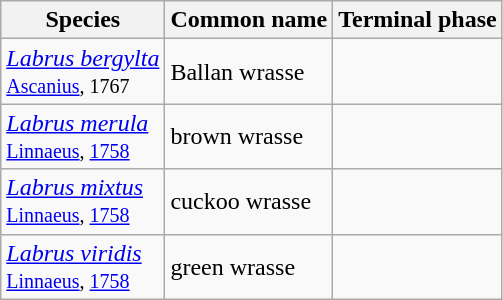<table class="wikitable">
<tr>
<th>Species</th>
<th>Common name</th>
<th>Terminal phase</th>
</tr>
<tr>
<td><em><a href='#'>Labrus bergylta</a></em><br><small><a href='#'>Ascanius</a>, 1767</small></td>
<td>Ballan wrasse</td>
<td></td>
</tr>
<tr>
<td><em><a href='#'>Labrus merula</a></em><br><small><a href='#'>Linnaeus</a>, <a href='#'>1758</a></small></td>
<td>brown wrasse</td>
<td></td>
</tr>
<tr>
<td><em><a href='#'>Labrus mixtus</a></em><br><small><a href='#'>Linnaeus</a>, <a href='#'>1758</a></small></td>
<td>cuckoo wrasse</td>
<td></td>
</tr>
<tr>
<td><em><a href='#'>Labrus viridis</a></em><br><small><a href='#'>Linnaeus</a>, <a href='#'>1758</a></small></td>
<td>green wrasse</td>
<td></td>
</tr>
</table>
